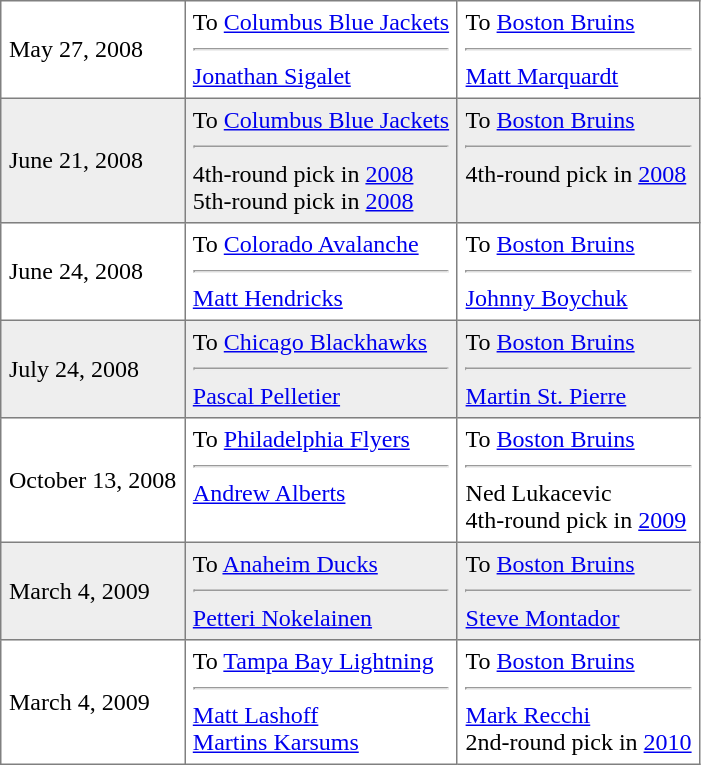<table border="1" style="border-collapse:collapse;"  cellpadding="5">
<tr>
<td>May 27, 2008<br></td>
<td valign="top">To <a href='#'>Columbus Blue Jackets</a> <hr><a href='#'>Jonathan Sigalet</a></td>
<td valign="top">To <a href='#'>Boston Bruins</a> <hr><a href='#'>Matt Marquardt</a></td>
</tr>
<tr style="background:#eee;">
<td>June 21, 2008<br></td>
<td valign="top">To <a href='#'>Columbus Blue Jackets</a> <hr>4th-round pick in <a href='#'>2008</a><br>5th-round pick in <a href='#'>2008</a></td>
<td valign="top">To <a href='#'>Boston Bruins</a> <hr>4th-round pick in <a href='#'>2008</a></td>
</tr>
<tr>
<td>June 24, 2008<br></td>
<td valign="top">To <a href='#'>Colorado Avalanche</a> <hr><a href='#'>Matt Hendricks</a></td>
<td valign="top">To <a href='#'>Boston Bruins</a> <hr><a href='#'>Johnny Boychuk</a></td>
</tr>
<tr style="background:#eee;">
<td>July 24, 2008<br></td>
<td valign="top">To <a href='#'>Chicago Blackhawks</a> <hr><a href='#'>Pascal Pelletier</a></td>
<td valign="top">To <a href='#'>Boston Bruins</a> <hr><a href='#'>Martin St. Pierre</a></td>
</tr>
<tr>
<td>October 13, 2008<br></td>
<td valign="top">To <a href='#'>Philadelphia Flyers</a> <hr><a href='#'>Andrew Alberts</a></td>
<td valign="top">To <a href='#'>Boston Bruins</a> <hr>Ned Lukacevic<br>4th-round pick in <a href='#'>2009</a></td>
</tr>
<tr style="background:#eee;">
<td>March 4, 2009<br></td>
<td valign="top">To <a href='#'>Anaheim Ducks</a> <hr><a href='#'>Petteri Nokelainen</a></td>
<td valign="top">To <a href='#'>Boston Bruins</a> <hr><a href='#'>Steve Montador</a></td>
</tr>
<tr>
<td>March 4, 2009<br></td>
<td valign="top">To <a href='#'>Tampa Bay Lightning</a> <hr><a href='#'>Matt Lashoff</a><br><a href='#'>Martins Karsums</a></td>
<td valign="top">To <a href='#'>Boston Bruins</a> <hr><a href='#'>Mark Recchi</a><br>2nd-round pick in <a href='#'>2010</a></td>
</tr>
</table>
